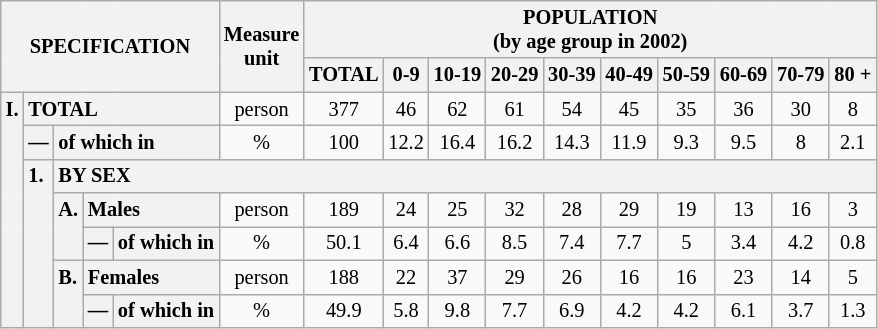<table class="wikitable" style="font-size:85%; text-align:center">
<tr>
<th rowspan="2" colspan="5">SPECIFICATION</th>
<th rowspan="2">Measure<br> unit</th>
<th colspan="10" rowspan="1">POPULATION<br> (by age group in 2002)</th>
</tr>
<tr>
<th>TOTAL</th>
<th>0-9</th>
<th>10-19</th>
<th>20-29</th>
<th>30-39</th>
<th>40-49</th>
<th>50-59</th>
<th>60-69</th>
<th>70-79</th>
<th>80 +</th>
</tr>
<tr>
<th style="text-align:left" valign="top" rowspan="7">I.</th>
<th style="text-align:left" colspan="4">TOTAL</th>
<td>person</td>
<td>377</td>
<td>46</td>
<td>62</td>
<td>61</td>
<td>54</td>
<td>45</td>
<td>35</td>
<td>36</td>
<td>30</td>
<td>8</td>
</tr>
<tr>
<th style="text-align:left" valign="top">—</th>
<th style="text-align:left" colspan="3">of which in</th>
<td>%</td>
<td>100</td>
<td>12.2</td>
<td>16.4</td>
<td>16.2</td>
<td>14.3</td>
<td>11.9</td>
<td>9.3</td>
<td>9.5</td>
<td>8</td>
<td>2.1</td>
</tr>
<tr>
<th style="text-align:left" valign="top" rowspan="5">1.</th>
<th style="text-align:left" colspan="14">BY SEX</th>
</tr>
<tr>
<th style="text-align:left" valign="top" rowspan="2">A.</th>
<th style="text-align:left" colspan="2">Males</th>
<td>person</td>
<td>189</td>
<td>24</td>
<td>25</td>
<td>32</td>
<td>28</td>
<td>29</td>
<td>19</td>
<td>13</td>
<td>16</td>
<td>3</td>
</tr>
<tr>
<th style="text-align:left" valign="top">—</th>
<th style="text-align:left" colspan="1">of which in</th>
<td>%</td>
<td>50.1</td>
<td>6.4</td>
<td>6.6</td>
<td>8.5</td>
<td>7.4</td>
<td>7.7</td>
<td>5</td>
<td>3.4</td>
<td>4.2</td>
<td>0.8</td>
</tr>
<tr>
<th style="text-align:left" valign="top" rowspan="2">B.</th>
<th style="text-align:left" colspan="2">Females</th>
<td>person</td>
<td>188</td>
<td>22</td>
<td>37</td>
<td>29</td>
<td>26</td>
<td>16</td>
<td>16</td>
<td>23</td>
<td>14</td>
<td>5</td>
</tr>
<tr>
<th style="text-align:left" valign="top">—</th>
<th style="text-align:left" colspan="1">of which in</th>
<td>%</td>
<td>49.9</td>
<td>5.8</td>
<td>9.8</td>
<td>7.7</td>
<td>6.9</td>
<td>4.2</td>
<td>4.2</td>
<td>6.1</td>
<td>3.7</td>
<td>1.3</td>
</tr>
</table>
